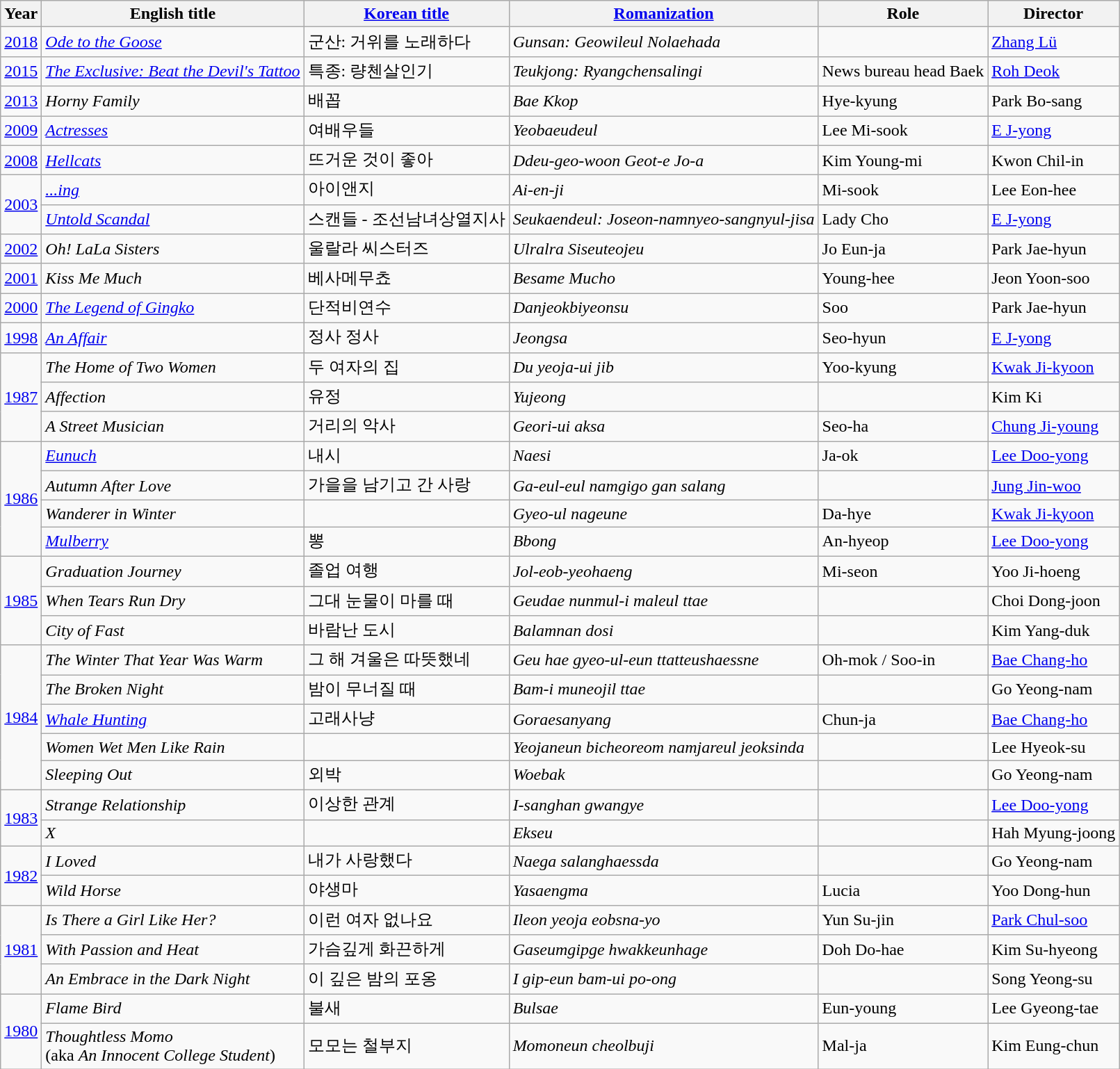<table class="wikitable sortable">
<tr>
<th>Year</th>
<th>English title</th>
<th><a href='#'>Korean title</a></th>
<th><a href='#'>Romanization</a></th>
<th>Role</th>
<th>Director</th>
</tr>
<tr>
<td><a href='#'>2018</a></td>
<td><em><a href='#'>Ode to the Goose</a></em></td>
<td>군산: 거위를 노래하다</td>
<td><em>Gunsan: Geowileul Nolaehada</em></td>
<td></td>
<td><a href='#'>Zhang Lü</a></td>
</tr>
<tr>
<td><a href='#'>2015</a></td>
<td><em><a href='#'>The Exclusive: Beat the Devil's Tattoo</a></em></td>
<td>특종: 량첸살인기</td>
<td><em>Teukjong: Ryangchensalingi</em></td>
<td>News bureau head Baek</td>
<td><a href='#'>Roh Deok</a></td>
</tr>
<tr>
<td><a href='#'>2013</a></td>
<td><em>Horny Family</em></td>
<td>배꼽</td>
<td><em>Bae Kkop</em></td>
<td>Hye-kyung</td>
<td>Park Bo-sang</td>
</tr>
<tr>
<td><a href='#'>2009</a></td>
<td><em><a href='#'>Actresses</a></em></td>
<td>여배우들</td>
<td><em>Yeobaeudeul</em></td>
<td>Lee Mi-sook</td>
<td><a href='#'>E J-yong</a></td>
</tr>
<tr>
<td><a href='#'>2008</a></td>
<td><em><a href='#'>Hellcats</a></em></td>
<td>뜨거운 것이 좋아</td>
<td><em>Ddeu-geo-woon Geot-e Jo-a</em></td>
<td>Kim Young-mi</td>
<td>Kwon Chil-in</td>
</tr>
<tr>
<td rowspan="2"><a href='#'>2003</a></td>
<td><em><a href='#'>...ing</a></em></td>
<td>아이앤지</td>
<td><em>Ai-en-ji</em></td>
<td>Mi-sook</td>
<td>Lee Eon-hee</td>
</tr>
<tr>
<td><em><a href='#'>Untold Scandal</a></em></td>
<td>스캔들 - 조선남녀상열지사</td>
<td><em>Seukaendeul: Joseon-namnyeo-sangnyul-jisa</em></td>
<td>Lady Cho</td>
<td><a href='#'>E J-yong</a></td>
</tr>
<tr>
<td><a href='#'>2002</a></td>
<td><em>Oh! LaLa Sisters</em></td>
<td>울랄라 씨스터즈</td>
<td><em>Ulralra Siseuteojeu</em></td>
<td>Jo Eun-ja</td>
<td>Park Jae-hyun</td>
</tr>
<tr>
<td><a href='#'>2001</a></td>
<td><em>Kiss Me Much</em></td>
<td>베사메무쵸</td>
<td><em>Besame Mucho</em></td>
<td>Young-hee</td>
<td>Jeon Yoon-soo</td>
</tr>
<tr>
<td><a href='#'>2000</a></td>
<td><em><a href='#'>The Legend of Gingko</a></em></td>
<td>단적비연수</td>
<td><em>Danjeokbiyeonsu</em></td>
<td>Soo</td>
<td>Park Jae-hyun</td>
</tr>
<tr>
<td><a href='#'>1998</a></td>
<td><em><a href='#'>An Affair</a></em></td>
<td>정사 정사</td>
<td><em>Jeongsa</em></td>
<td>Seo-hyun</td>
<td><a href='#'>E J-yong</a></td>
</tr>
<tr>
<td rowspan="3"><a href='#'>1987</a></td>
<td><em>The Home of Two Women</em></td>
<td>두 여자의 집</td>
<td><em>Du yeoja-ui jib</em></td>
<td>Yoo-kyung</td>
<td><a href='#'>Kwak Ji-kyoon</a></td>
</tr>
<tr>
<td><em>Affection</em></td>
<td>유정</td>
<td><em>Yujeong</em></td>
<td></td>
<td>Kim Ki</td>
</tr>
<tr>
<td><em>A Street Musician</em></td>
<td>거리의 악사</td>
<td><em>Geori-ui aksa</em></td>
<td>Seo-ha</td>
<td><a href='#'>Chung Ji-young</a></td>
</tr>
<tr>
<td rowspan="4"><a href='#'>1986</a></td>
<td><em><a href='#'>Eunuch</a></em></td>
<td>내시</td>
<td><em>Naesi</em></td>
<td>Ja-ok</td>
<td><a href='#'>Lee Doo-yong</a></td>
</tr>
<tr>
<td><em>Autumn After Love</em></td>
<td>가을을 남기고 간 사랑</td>
<td><em>Ga-eul-eul namgigo gan salang</em></td>
<td></td>
<td><a href='#'>Jung Jin-woo</a></td>
</tr>
<tr>
<td><em>Wanderer in Winter</em></td>
<td></td>
<td><em>Gyeo-ul nageune</em></td>
<td>Da-hye</td>
<td><a href='#'>Kwak Ji-kyoon</a></td>
</tr>
<tr>
<td><em><a href='#'>Mulberry</a></em></td>
<td>뽕</td>
<td><em>Bbong</em></td>
<td>An-hyeop</td>
<td><a href='#'>Lee Doo-yong</a></td>
</tr>
<tr>
<td rowspan="3"><a href='#'>1985</a></td>
<td><em>Graduation Journey</em></td>
<td>졸업 여행</td>
<td><em>Jol-eob-yeohaeng</em></td>
<td>Mi-seon</td>
<td>Yoo Ji-hoeng</td>
</tr>
<tr>
<td><em>When Tears Run Dry</em></td>
<td>그대 눈물이 마를 때</td>
<td><em>Geudae nunmul-i maleul ttae</em></td>
<td></td>
<td>Choi Dong-joon</td>
</tr>
<tr>
<td><em>City of Fast</em></td>
<td>바람난 도시</td>
<td><em>Balamnan dosi</em></td>
<td></td>
<td>Kim Yang-duk</td>
</tr>
<tr>
<td rowspan="5"><a href='#'>1984</a></td>
<td><em>The Winter That Year Was Warm</em></td>
<td>그 해 겨울은 따뜻했네</td>
<td><em>Geu hae gyeo-ul-eun ttatteushaessne</em></td>
<td>Oh-mok / Soo-in</td>
<td><a href='#'>Bae Chang-ho</a></td>
</tr>
<tr>
<td><em>The Broken Night</em></td>
<td>밤이 무너질 때</td>
<td><em>Bam-i muneojil ttae</em></td>
<td></td>
<td>Go Yeong-nam</td>
</tr>
<tr>
<td><em><a href='#'>Whale Hunting</a></em></td>
<td>고래사냥</td>
<td><em>Goraesanyang</em></td>
<td>Chun-ja</td>
<td><a href='#'>Bae Chang-ho</a></td>
</tr>
<tr>
<td><em>Women Wet Men Like Rain</em></td>
<td></td>
<td><em>Yeojaneun bicheoreom namjareul jeoksinda</em></td>
<td></td>
<td>Lee Hyeok-su</td>
</tr>
<tr>
<td><em>Sleeping Out</em></td>
<td>외박</td>
<td><em>Woebak</em></td>
<td></td>
<td>Go Yeong-nam</td>
</tr>
<tr>
<td rowspan="2"><a href='#'>1983</a></td>
<td><em>Strange Relationship</em></td>
<td>이상한 관계</td>
<td><em>I-sanghan gwangye</em></td>
<td></td>
<td><a href='#'>Lee Doo-yong</a></td>
</tr>
<tr>
<td><em>X</em></td>
<td></td>
<td><em>Ekseu</em></td>
<td></td>
<td>Hah Myung-joong</td>
</tr>
<tr>
<td rowspan="2"><a href='#'>1982</a></td>
<td><em>I Loved</em></td>
<td>내가 사랑했다</td>
<td><em>Naega salanghaessda</em></td>
<td></td>
<td>Go Yeong-nam</td>
</tr>
<tr>
<td><em>Wild Horse</em></td>
<td>야생마</td>
<td><em>Yasaengma</em></td>
<td>Lucia</td>
<td>Yoo Dong-hun</td>
</tr>
<tr>
<td rowspan="3"><a href='#'>1981</a></td>
<td><em>Is There a Girl Like Her?</em></td>
<td>이런 여자 없나요</td>
<td><em>Ileon yeoja eobsna-yo</em></td>
<td>Yun Su-jin</td>
<td><a href='#'>Park Chul-soo</a></td>
</tr>
<tr>
<td><em>With Passion and Heat</em></td>
<td>가슴깊게 화끈하게</td>
<td><em>Gaseumgipge hwakkeunhage</em></td>
<td>Doh Do-hae</td>
<td>Kim Su-hyeong</td>
</tr>
<tr>
<td><em>An Embrace in the Dark Night</em></td>
<td>이 깊은 밤의 포옹</td>
<td><em>I gip-eun bam-ui po-ong</em></td>
<td></td>
<td>Song Yeong-su</td>
</tr>
<tr>
<td rowspan="2"><a href='#'>1980</a></td>
<td><em>Flame Bird</em></td>
<td>불새</td>
<td><em>Bulsae</em></td>
<td>Eun-young</td>
<td>Lee Gyeong-tae</td>
</tr>
<tr>
<td><em>Thoughtless Momo</em> <br>(aka <em>An Innocent College Student</em>)</td>
<td>모모는 철부지</td>
<td><em>Momoneun cheolbuji</em></td>
<td>Mal-ja</td>
<td>Kim Eung-chun</td>
</tr>
</table>
